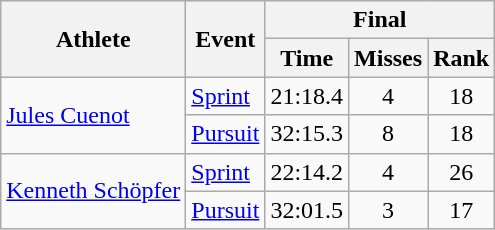<table class="wikitable">
<tr>
<th rowspan="2">Athlete</th>
<th rowspan="2">Event</th>
<th colspan="3">Final</th>
</tr>
<tr>
<th>Time</th>
<th>Misses</th>
<th>Rank</th>
</tr>
<tr>
<td rowspan="2"><a href='#'>Jules Cuenot</a></td>
<td><a href='#'>Sprint</a></td>
<td align="center">21:18.4</td>
<td align="center">4</td>
<td align="center">18</td>
</tr>
<tr>
<td><a href='#'>Pursuit</a></td>
<td align="center">32:15.3</td>
<td align="center">8</td>
<td align="center">18</td>
</tr>
<tr>
<td rowspan="2"><a href='#'>Kenneth Schöpfer</a></td>
<td><a href='#'>Sprint</a></td>
<td align="center">22:14.2</td>
<td align="center">4</td>
<td align="center">26</td>
</tr>
<tr>
<td><a href='#'>Pursuit</a></td>
<td align="center">32:01.5</td>
<td align="center">3</td>
<td align="center">17</td>
</tr>
</table>
